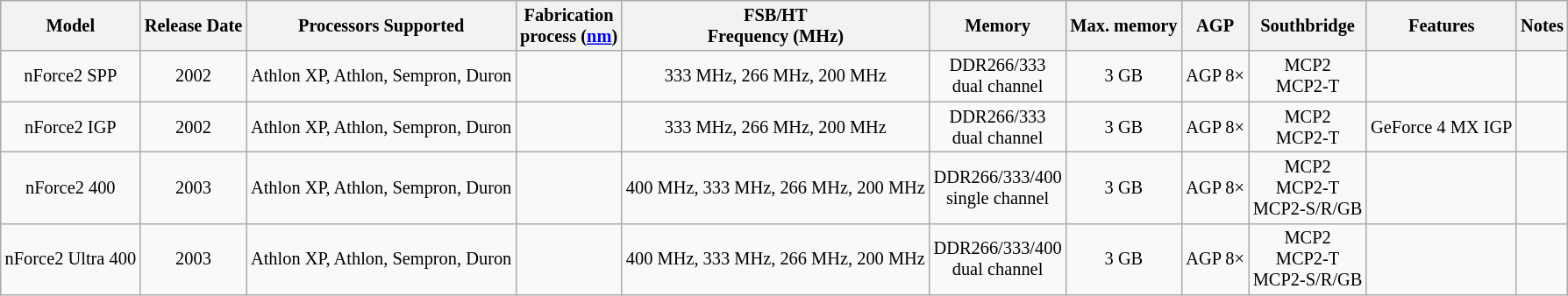<table class="wikitable" style="font-size: 85%; text-align: center; width: auto;">
<tr>
<th>Model</th>
<th>Release Date</th>
<th>Processors Supported</th>
<th>Fabrication<br>process (<a href='#'>nm</a>)</th>
<th>FSB/HT<br>Frequency (MHz)</th>
<th>Memory</th>
<th>Max. memory</th>
<th>AGP</th>
<th>Southbridge</th>
<th>Features</th>
<th>Notes</th>
</tr>
<tr>
<td>nForce2 SPP</td>
<td>2002</td>
<td>Athlon XP, Athlon, Sempron, Duron</td>
<td></td>
<td>333 MHz, 266 MHz, 200 MHz</td>
<td>DDR266/333<br>dual channel</td>
<td>3 GB</td>
<td>AGP 8×</td>
<td>MCP2<br>MCP2-T</td>
<td></td>
<td></td>
</tr>
<tr>
<td>nForce2 IGP</td>
<td>2002</td>
<td>Athlon XP, Athlon, Sempron, Duron</td>
<td></td>
<td>333 MHz, 266 MHz, 200 MHz</td>
<td>DDR266/333<br>dual channel</td>
<td>3 GB</td>
<td>AGP 8×</td>
<td>MCP2<br>MCP2-T</td>
<td>GeForce 4 MX IGP</td>
<td></td>
</tr>
<tr>
<td>nForce2 400</td>
<td>2003</td>
<td>Athlon XP, Athlon, Sempron, Duron</td>
<td></td>
<td>400 MHz, 333 MHz, 266 MHz, 200 MHz</td>
<td>DDR266/333/400<br>single channel</td>
<td>3 GB</td>
<td>AGP 8×</td>
<td>MCP2<br>MCP2-T<br>MCP2-S/R/GB</td>
<td></td>
<td></td>
</tr>
<tr>
<td>nForce2 Ultra 400</td>
<td>2003</td>
<td>Athlon XP, Athlon, Sempron, Duron</td>
<td></td>
<td>400 MHz, 333 MHz, 266 MHz, 200 MHz</td>
<td>DDR266/333/400<br>dual channel</td>
<td>3 GB</td>
<td>AGP 8×</td>
<td>MCP2<br>MCP2-T<br>MCP2-S/R/GB</td>
<td></td>
<td></td>
</tr>
</table>
